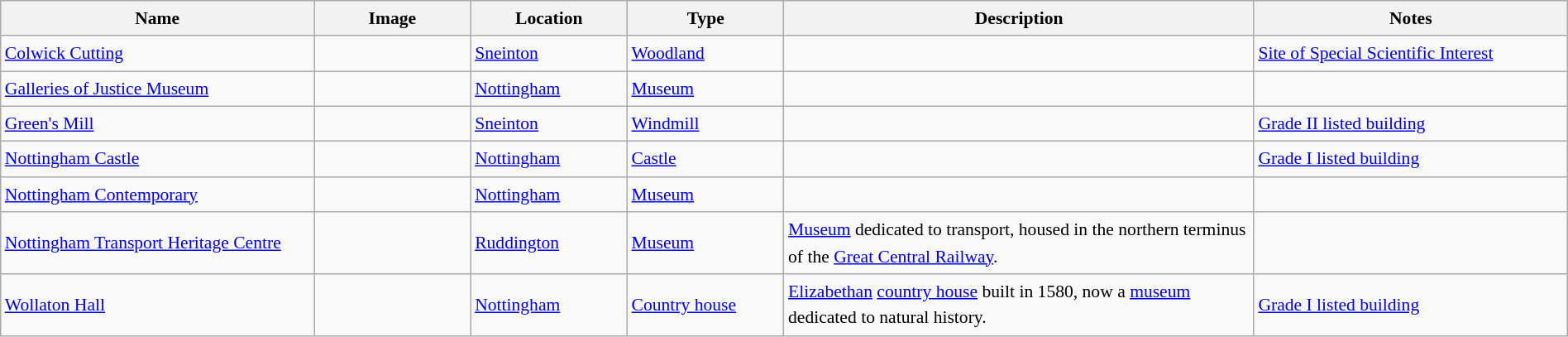<table class="wikitable sortable" style="font-size:90%;width:100%;border:0px;text-align:left;line-height:150%;">
<tr>
<th width="20%">Name</th>
<th width="10%" class="unsortable">Image</th>
<th width="10%">Location</th>
<th width="10%">Type</th>
<th width="30%" class="unsortable">Description</th>
<th width="20%" class="unsortable">Notes</th>
</tr>
<tr>
<td><a href='#'>Colwick Cutting</a></td>
<td></td>
<td><a href='#'>Sneinton</a></td>
<td><a href='#'>Woodland</a></td>
<td></td>
<td><a href='#'>Site of Special Scientific Interest</a></td>
</tr>
<tr>
<td><a href='#'>Galleries of Justice Museum</a></td>
<td></td>
<td><a href='#'>Nottingham</a></td>
<td><a href='#'>Museum</a></td>
<td></td>
<td></td>
</tr>
<tr>
<td><a href='#'>Green's Mill</a></td>
<td></td>
<td><a href='#'>Sneinton</a></td>
<td><a href='#'>Windmill</a></td>
<td></td>
<td><a href='#'>Grade II listed building</a></td>
</tr>
<tr>
<td><a href='#'>Nottingham Castle</a></td>
<td></td>
<td><a href='#'>Nottingham</a></td>
<td><a href='#'>Castle</a></td>
<td></td>
<td><a href='#'>Grade I listed building</a></td>
</tr>
<tr>
<td><a href='#'>Nottingham Contemporary</a></td>
<td></td>
<td><a href='#'>Nottingham</a></td>
<td><a href='#'>Museum</a></td>
<td></td>
<td></td>
</tr>
<tr>
<td><a href='#'>Nottingham Transport Heritage Centre</a></td>
<td></td>
<td><a href='#'>Ruddington</a></td>
<td><a href='#'>Museum</a></td>
<td><a href='#'>Museum</a> dedicated to transport, housed in the northern terminus of the <a href='#'>Great Central Railway</a>.</td>
<td></td>
</tr>
<tr>
<td><a href='#'>Wollaton Hall</a></td>
<td></td>
<td><a href='#'>Nottingham</a></td>
<td><a href='#'>Country house</a></td>
<td><a href='#'>Elizabethan</a> <a href='#'>country house</a> built in 1580, now a <a href='#'>museum</a> dedicated to natural history.</td>
<td><a href='#'>Grade I listed building</a></td>
</tr>
<tr>
</tr>
</table>
